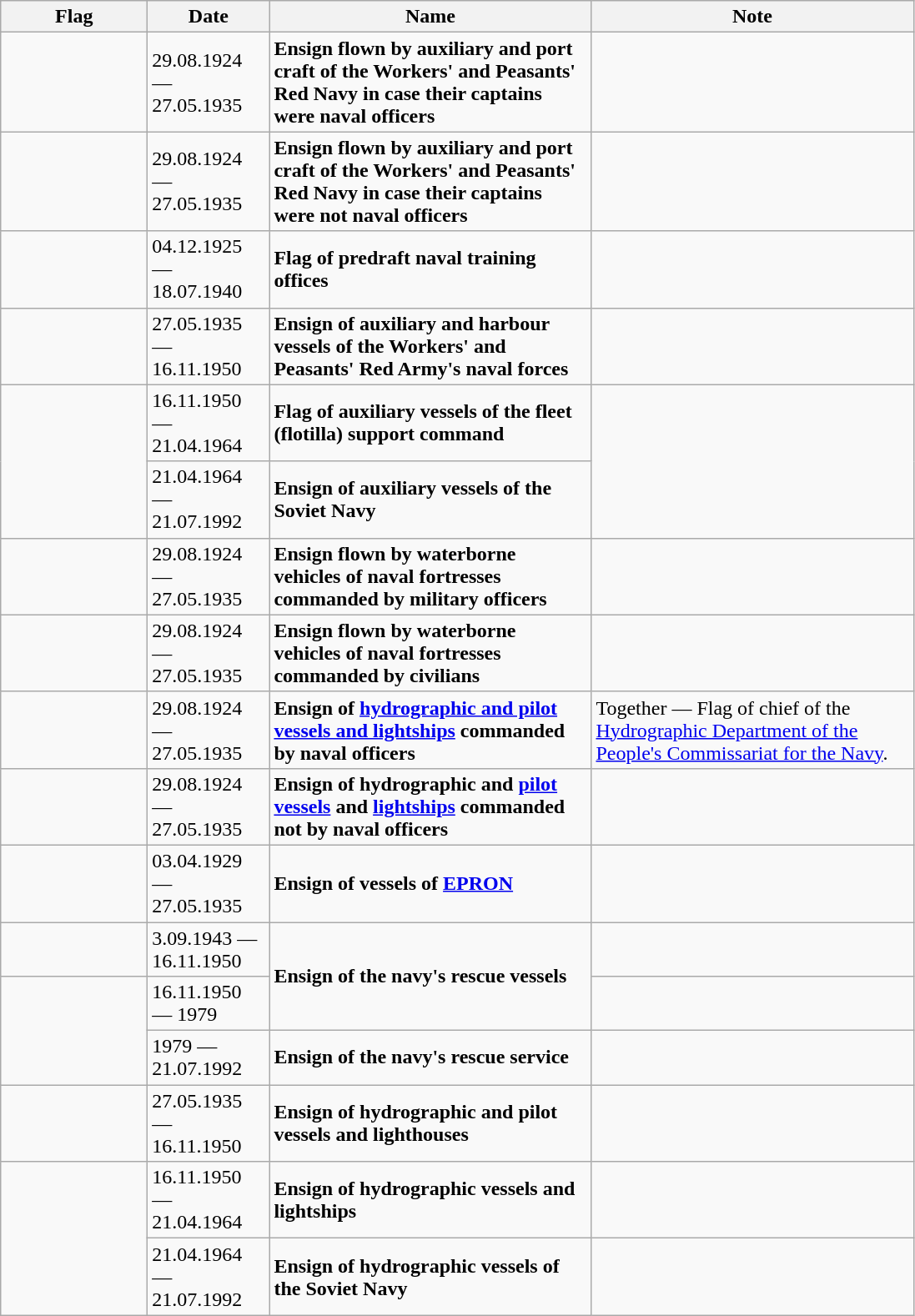<table class="wikitable">
<tr>
<th width="110">Flag</th>
<th width="90">Date</th>
<th width="250">Name</th>
<th width="250">Note</th>
</tr>
<tr>
<td></td>
<td>29.08.1924 — 27.05.1935</td>
<td><strong>Ensign flown by auxiliary and port craft of the Workers' and Peasants' Red Navy in case their captains were naval officers</strong></td>
<td></td>
</tr>
<tr>
<td></td>
<td>29.08.1924 — 27.05.1935</td>
<td><strong>Ensign flown by auxiliary and port craft of the Workers' and Peasants' Red Navy in case their captains were not naval officers</strong></td>
<td></td>
</tr>
<tr>
<td></td>
<td>04.12.1925 — 18.07.1940</td>
<td><strong>Flag of predraft naval training offices</strong></td>
<td></td>
</tr>
<tr>
<td></td>
<td>27.05.1935 — 16.11.1950</td>
<td><strong>Ensign of auxiliary and harbour vessels of the Workers' and Peasants' Red Army's naval forces</strong></td>
<td></td>
</tr>
<tr>
<td rowspan="2"></td>
<td>16.11.1950 — 21.04.1964</td>
<td><strong>Flag of auxiliary vessels of the fleet (flotilla) support command</strong></td>
<td rowspan="2"></td>
</tr>
<tr>
<td>21.04.1964 — 21.07.1992</td>
<td><strong>Ensign of auxiliary vessels of the Soviet Navy</strong></td>
</tr>
<tr>
<td></td>
<td>29.08.1924 — 27.05.1935</td>
<td><strong>Ensign flown by waterborne vehicles of naval fortresses commanded by military officers</strong></td>
<td></td>
</tr>
<tr>
<td></td>
<td>29.08.1924 — 27.05.1935</td>
<td><strong>Ensign flown by waterborne vehicles of naval fortresses commanded by civilians</strong></td>
<td></td>
</tr>
<tr>
<td></td>
<td>29.08.1924 — 27.05.1935</td>
<td><strong>Ensign of <a href='#'>hydrographic and pilot vessels and lightships</a> commanded by naval officers</strong></td>
<td>Together — Flag of chief of the <a href='#'>Hydrographic Department of the People's Commissariat for the Navy</a>.</td>
</tr>
<tr>
<td></td>
<td>29.08.1924 — 27.05.1935</td>
<td><strong>Ensign of hydrographic and <a href='#'>pilot vessels</a> and <a href='#'>lightships</a> commanded not by naval officers</strong></td>
<td></td>
</tr>
<tr>
<td></td>
<td>03.04.1929 — 27.05.1935</td>
<td><strong>Ensign of vessels of <a href='#'>EPRON</a></strong></td>
<td></td>
</tr>
<tr>
<td></td>
<td>3.09.1943 — 16.11.1950</td>
<td rowspan="2"><strong>Ensign of the navy's rescue vessels</strong></td>
<td></td>
</tr>
<tr>
<td rowspan="2"></td>
<td>16.11.1950 — 1979</td>
<td></td>
</tr>
<tr>
<td>1979 — 21.07.1992</td>
<td><strong>Ensign of the navy's rescue service</strong></td>
<td></td>
</tr>
<tr>
<td></td>
<td>27.05.1935 — 16.11.1950</td>
<td><strong>Ensign of hydrographic and pilot vessels and lighthouses</strong></td>
<td></td>
</tr>
<tr>
<td rowspan="2"></td>
<td>16.11.1950 — 21.04.1964</td>
<td><strong>Ensign of hydrographic vessels and lightships</strong></td>
<td></td>
</tr>
<tr>
<td>21.04.1964 — 21.07.1992</td>
<td><strong>Ensign of hydrographic vessels of the Soviet Navy</strong></td>
<td></td>
</tr>
</table>
